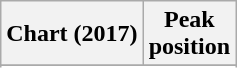<table class="wikitable sortable plainrowheaders" style="text-align:center">
<tr>
<th scope="col">Chart (2017)</th>
<th scope="col">Peak<br> position</th>
</tr>
<tr>
</tr>
<tr>
</tr>
<tr>
</tr>
<tr>
</tr>
<tr>
</tr>
</table>
